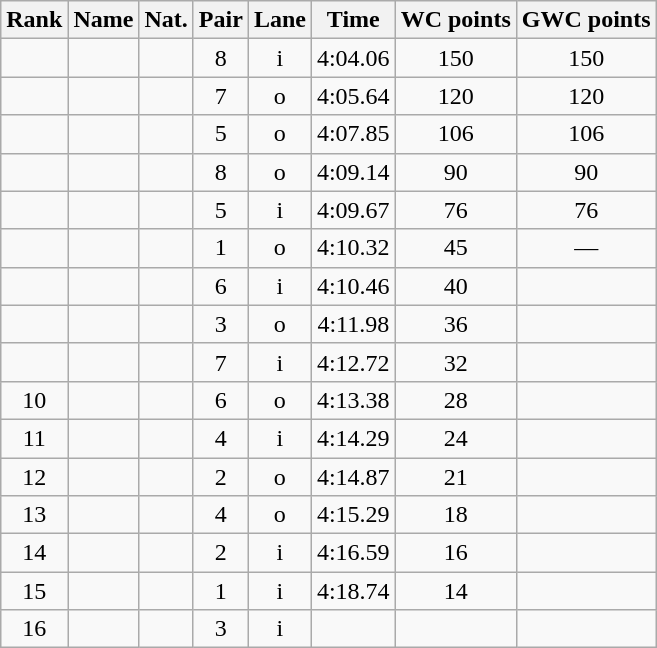<table class="wikitable sortable" style="text-align:center">
<tr>
<th>Rank</th>
<th>Name</th>
<th>Nat.</th>
<th>Pair</th>
<th>Lane</th>
<th>Time</th>
<th>WC points</th>
<th>GWC points</th>
</tr>
<tr>
<td></td>
<td align=left></td>
<td></td>
<td>8</td>
<td>i</td>
<td>4:04.06</td>
<td>150</td>
<td>150</td>
</tr>
<tr>
<td></td>
<td align=left></td>
<td></td>
<td>7</td>
<td>o</td>
<td>4:05.64</td>
<td>120</td>
<td>120</td>
</tr>
<tr>
<td></td>
<td align=left></td>
<td></td>
<td>5</td>
<td>o</td>
<td>4:07.85</td>
<td>106</td>
<td>106</td>
</tr>
<tr>
<td></td>
<td align=left></td>
<td></td>
<td>8</td>
<td>o</td>
<td>4:09.14</td>
<td>90</td>
<td>90</td>
</tr>
<tr>
<td></td>
<td align=left></td>
<td></td>
<td>5</td>
<td>i</td>
<td>4:09.67</td>
<td>76</td>
<td>76</td>
</tr>
<tr>
<td></td>
<td align=left></td>
<td></td>
<td>1</td>
<td>o</td>
<td>4:10.32</td>
<td>45</td>
<td>—</td>
</tr>
<tr>
<td></td>
<td align=left></td>
<td></td>
<td>6</td>
<td>i</td>
<td>4:10.46</td>
<td>40</td>
<td></td>
</tr>
<tr>
<td></td>
<td align=left></td>
<td></td>
<td>3</td>
<td>o</td>
<td>4:11.98</td>
<td>36</td>
<td></td>
</tr>
<tr>
<td></td>
<td align=left></td>
<td></td>
<td>7</td>
<td>i</td>
<td>4:12.72</td>
<td>32</td>
<td></td>
</tr>
<tr>
<td>10</td>
<td align=left></td>
<td></td>
<td>6</td>
<td>o</td>
<td>4:13.38</td>
<td>28</td>
<td></td>
</tr>
<tr>
<td>11</td>
<td align=left></td>
<td></td>
<td>4</td>
<td>i</td>
<td>4:14.29</td>
<td>24</td>
<td></td>
</tr>
<tr>
<td>12</td>
<td align=left></td>
<td></td>
<td>2</td>
<td>o</td>
<td>4:14.87</td>
<td>21</td>
<td></td>
</tr>
<tr>
<td>13</td>
<td align=left></td>
<td></td>
<td>4</td>
<td>o</td>
<td>4:15.29</td>
<td>18</td>
<td></td>
</tr>
<tr>
<td>14</td>
<td align=left></td>
<td></td>
<td>2</td>
<td>i</td>
<td>4:16.59</td>
<td>16</td>
<td></td>
</tr>
<tr>
<td>15</td>
<td align=left></td>
<td></td>
<td>1</td>
<td>i</td>
<td>4:18.74</td>
<td>14</td>
<td></td>
</tr>
<tr>
<td>16</td>
<td align=left></td>
<td></td>
<td>3</td>
<td>i</td>
<td></td>
<td></td>
<td></td>
</tr>
</table>
